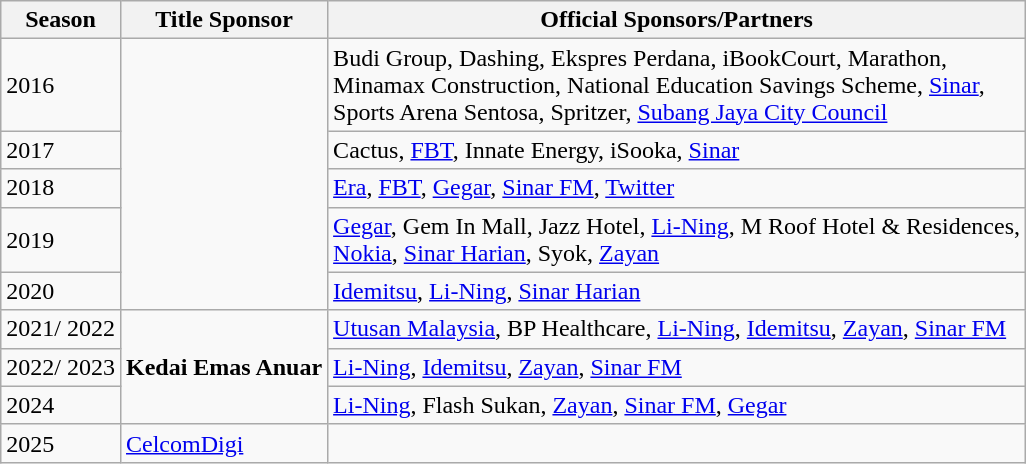<table class="wikitable">
<tr>
<th>Season</th>
<th>Title Sponsor</th>
<th>Official Sponsors/Partners</th>
</tr>
<tr>
<td>2016</td>
<td rowspan="5"></td>
<td>Budi Group, Dashing, Ekspres Perdana, iBookCourt, Marathon,<br>Minamax Construction, National Education Savings Scheme, <a href='#'>Sinar</a>,<br>Sports Arena Sentosa, Spritzer, <a href='#'>Subang Jaya City Council</a></td>
</tr>
<tr>
<td>2017</td>
<td>Cactus, <a href='#'>FBT</a>, Innate Energy, iSooka, <a href='#'>Sinar</a></td>
</tr>
<tr>
<td>2018</td>
<td><a href='#'>Era</a>, <a href='#'>FBT</a>, <a href='#'>Gegar</a>, <a href='#'>Sinar FM</a>, <a href='#'>Twitter</a></td>
</tr>
<tr>
<td>2019</td>
<td><a href='#'>Gegar</a>, Gem In Mall, Jazz Hotel, <a href='#'>Li-Ning</a>, M Roof Hotel & Residences,<br><a href='#'>Nokia</a>, <a href='#'>Sinar Harian</a>, Syok, <a href='#'>Zayan</a></td>
</tr>
<tr>
<td>2020</td>
<td><a href='#'>Idemitsu</a>, <a href='#'>Li-Ning</a>, <a href='#'>Sinar Harian</a></td>
</tr>
<tr>
<td>2021/ 2022</td>
<td rowspan="3"><strong>Kedai Emas Anuar</strong></td>
<td><a href='#'>Utusan Malaysia</a>, BP Healthcare, <a href='#'>Li-Ning</a>, <a href='#'>Idemitsu</a>, <a href='#'>Zayan</a>, <a href='#'>Sinar FM</a></td>
</tr>
<tr>
<td>2022/ 2023</td>
<td><a href='#'>Li-Ning</a>, <a href='#'>Idemitsu</a>, <a href='#'>Zayan</a>, <a href='#'>Sinar FM</a></td>
</tr>
<tr>
<td>2024</td>
<td><a href='#'>Li-Ning</a>, Flash Sukan, <a href='#'>Zayan</a>, <a href='#'>Sinar FM</a>, <a href='#'>Gegar</a></td>
</tr>
<tr>
<td>2025</td>
<td><a href='#'>CelcomDigi</a></td>
<td></td>
</tr>
</table>
